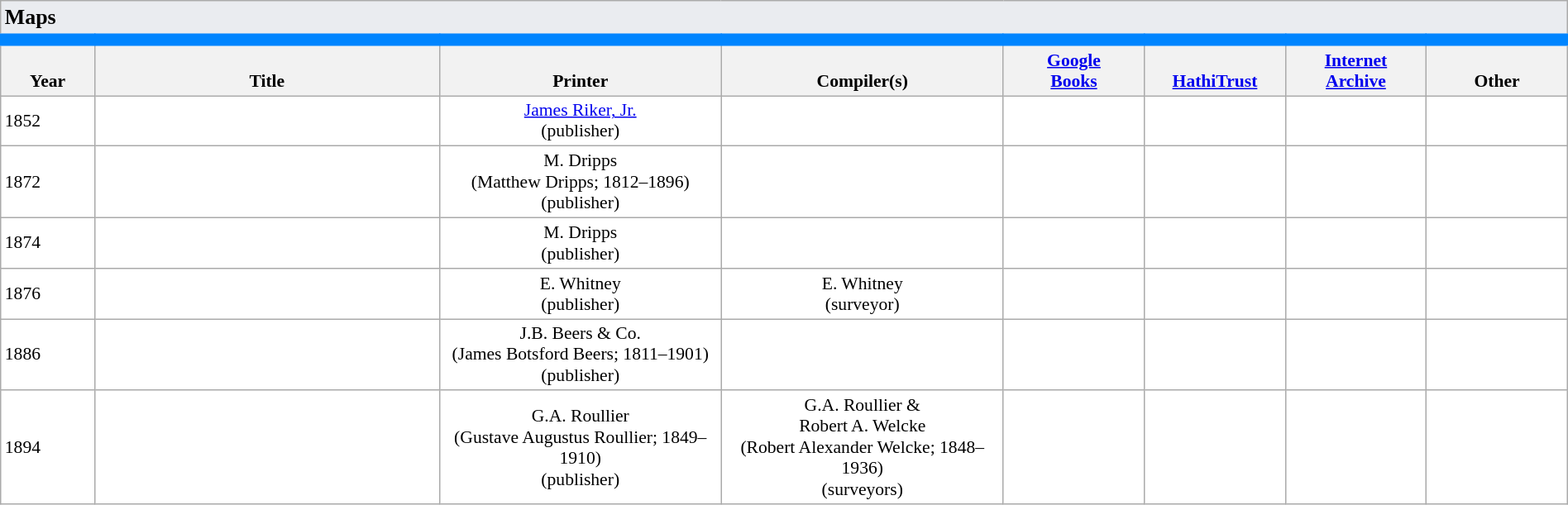<table class="wikitable collapsible sortable static-row-numbers" cellpadding="1" style="color: black; background-color: #FFFFFF; font-size: 90%; width:100%">
<tr class="static-row-header" style="text-align:center;vertical-align:bottom;">
<th style="text-align:left; background:#eaecf0; border-style: solid; border-width: 0px 0px 0px 0px;" colspan=8><big><strong>Maps</strong></big></th>
</tr>
<tr class="static-row-header" style="text-align:center;vertical-align:bottom;border-style: solid; border-color: #0085ff; border-width: 10px 0px 0px 0px;">
<th>Year</th>
<th>Title</th>
<th>Printer</th>
<th>Compiler(s)</th>
<th><a href='#'>Google<br>Books</a></th>
<th><a href='#'>HathiTrust</a></th>
<th><a href='#'>Internet<br>Archive</a></th>
<th>Other</th>
</tr>
<tr>
<td width="6%">1852</td>
<td width="22%" data-sort-value="map of kings county 1852"></td>
<td style="text-align:center" width="18%" data-sort-value="riker 1852"><a href='#'>James Riker, Jr.</a><br>(publisher)</td>
<td style="text-align:center" width="18%"></td>
<td style="text-align:center" width="9%"></td>
<td style="text-align:center" width="9%"></td>
<td style="text-align:center" width="9%"></td>
<td style="text-align:center" width="9%" data-sort-value="NYPL 1852"></td>
</tr>
<tr>
<td width="6%">1872</td>
<td width="22%" data-sort-value="map of kings county 1872"></td>
<td style="text-align:center" width="18%" data-sort-value="dripps 1872">M. Dripps<br>(Matthew Dripps; 1812–1896)<br>(publisher)</td>
<td style="text-align:center" width="18%"></td>
<td style="text-align:center" width="9%"></td>
<td style="text-align:center" width="9%"></td>
<td style="text-align:center" width="9%"></td>
<td style="text-align:center" width="9%" data-sort-value="library of congress 1872"></td>
</tr>
<tr>
<td width="6%">1874</td>
<td width="22%" data-sort-value="map of long island city 1874"></td>
<td style="text-align:center" width="18%" data-sort-value="dripps 1874">M. Dripps<br>(publisher)</td>
<td style="text-align:center" width="18%"></td>
<td style="text-align:center" width="9%"></td>
<td style="text-align:center" width="9%"></td>
<td style="text-align:center" width="9%"></td>
<td style="text-align:center" width="9%" data-sort-value="library of congress 1874"><br></td>
</tr>
<tr>
<td width="6%">1876</td>
<td width="22%" data-sort-value="map of long island city 1876"></td>
<td style="text-align:center" width="18%" data-sort-value="whitney 1876">E. Whitney<br>(publisher)</td>
<td style="text-align:center" width="18%" data-sort-value="whitney 1876">E. Whitney<br>(surveyor)</td>
<td style="text-align:center" width="9%"></td>
<td style="text-align:center" width="9%"></td>
<td style="text-align:center" width="9%"></td>
<td style="text-align:center" width="9%" data-sort-value="Library of Congress 1876"></td>
</tr>
<tr>
<td width="6%">1886</td>
<td width="22%" data-sort-value="map of long island city 1886"></td>
<td style="text-align:center" width="18%" data-sort-value="whitney 1886">J.B. Beers & Co.<br>(James Botsford Beers; 1811–1901)<br>(publisher)</td>
<td style="text-align:center" width="18%" data-sort-value="whitney 1886"></td>
<td style="text-align:center" width="9%"></td>
<td style="text-align:center" width="9%"></td>
<td style="text-align:center" width="9%"></td>
<td style="text-align:center" width="9%" data-sort-value="NYPL 1886"></td>
</tr>
<tr>
<td width="6%">1894</td>
<td width="22%" data-sort-value="map of long island city 1876"></td>
<td style="text-align:center" width="18%" data-sort-value="roullier 1894">G.A. Roullier<br>(Gustave Augustus Roullier; 1849–1910)<br>(publisher)</td>
<td style="text-align:center" width="18%" data-sort-value="roullier 1894">G.A. Roullier &<br>Robert A. Welcke<br>(Robert Alexander Welcke; 1848–1936)<br>(surveyors)</td>
<td style="text-align:center" width="9%"></td>
<td style="text-align:center" width="9%"></td>
<td style="text-align:center" width="9%"></td>
<td style="text-align:center" width="9%" data-sort-value="Library of Congress 1876"></td>
</tr>
</table>
